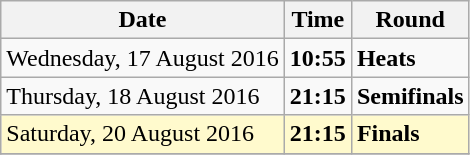<table class="wikitable">
<tr>
<th>Date</th>
<th>Time</th>
<th>Round</th>
</tr>
<tr>
<td>Wednesday, 17 August 2016</td>
<td><strong>10:55</strong></td>
<td><strong>Heats</strong></td>
</tr>
<tr>
<td>Thursday, 18 August 2016</td>
<td><strong>21:15</strong></td>
<td><strong>Semifinals</strong></td>
</tr>
<tr>
<td style=background:lemonchiffon>Saturday, 20 August 2016</td>
<td style=background:lemonchiffon><strong>21:15</strong></td>
<td style=background:lemonchiffon><strong>Finals</strong></td>
</tr>
<tr>
</tr>
</table>
